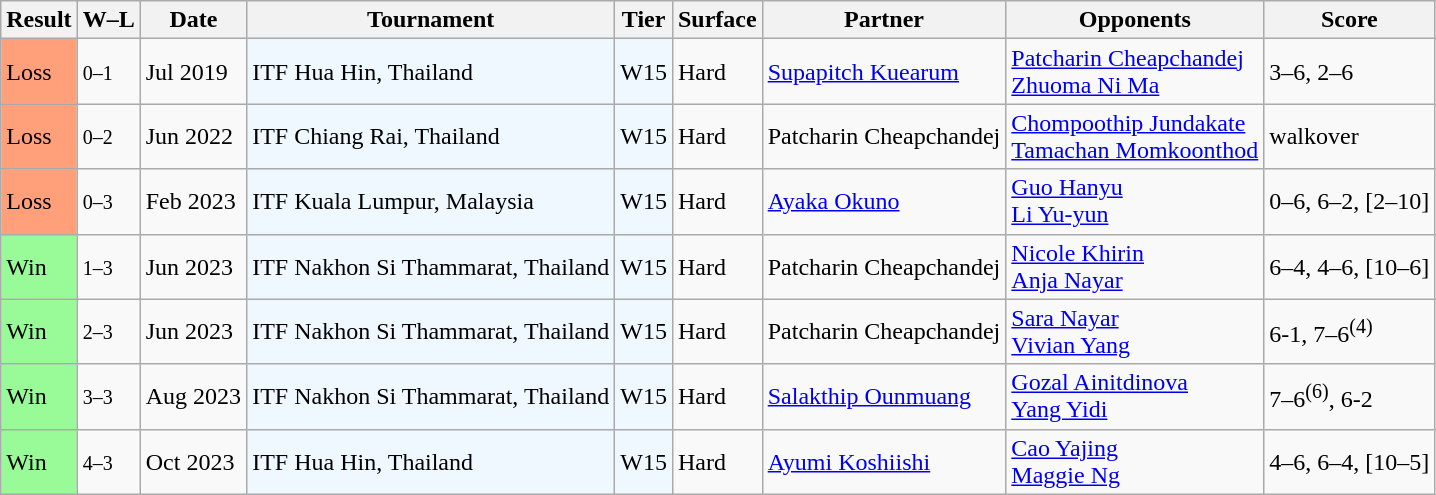<table class="sortable wikitable">
<tr>
<th>Result</th>
<th class="unsortable">W–L</th>
<th>Date</th>
<th>Tournament</th>
<th>Tier</th>
<th>Surface</th>
<th>Partner</th>
<th>Opponents</th>
<th class="unsortable">Score</th>
</tr>
<tr>
<td bgcolor=ffa07a>Loss</td>
<td><small>0–1</small></td>
<td>Jul 2019</td>
<td style="background:#f0f8ff;">ITF Hua Hin, Thailand</td>
<td style="background:#f0f8ff;">W15</td>
<td>Hard</td>
<td> <a href='#'>Supapitch Kuearum</a></td>
<td> <a href='#'>Patcharin Cheapchandej</a> <br>  <a href='#'>Zhuoma Ni Ma</a></td>
<td>3–6, 2–6</td>
</tr>
<tr>
<td bgcolor=ffa07a>Loss</td>
<td><small>0–2</small></td>
<td>Jun 2022</td>
<td style="background:#f0f8ff;">ITF Chiang Rai, Thailand</td>
<td style="background:#f0f8ff;">W15</td>
<td>Hard</td>
<td> Patcharin Cheapchandej</td>
<td> <a href='#'>Chompoothip Jundakate</a> <br>  <a href='#'>Tamachan Momkoonthod</a></td>
<td>walkover</td>
</tr>
<tr>
<td bgcolor=ffa07a>Loss</td>
<td><small>0–3</small></td>
<td>Feb 2023</td>
<td style="background:#f0f8ff;">ITF Kuala Lumpur, Malaysia</td>
<td style="background:#f0f8ff;">W15</td>
<td>Hard</td>
<td> <a href='#'>Ayaka Okuno</a></td>
<td> <a href='#'>Guo Hanyu</a> <br>  <a href='#'>Li Yu-yun</a></td>
<td>0–6, 6–2, [2–10]</td>
</tr>
<tr>
<td bgcolor=98FB98>Win</td>
<td><small>1–3</small></td>
<td>Jun 2023</td>
<td style="background:#f0f8ff;">ITF Nakhon Si Thammarat, Thailand</td>
<td style="background:#f0f8ff;">W15</td>
<td>Hard</td>
<td> Patcharin Cheapchandej</td>
<td> <a href='#'>Nicole Khirin</a> <br>  <a href='#'>Anja Nayar</a></td>
<td>6–4, 4–6, [10–6]</td>
</tr>
<tr>
<td bgcolor=98FB98>Win</td>
<td><small>2–3</small></td>
<td>Jun 2023</td>
<td style="background:#f0f8ff;">ITF Nakhon Si Thammarat, Thailand</td>
<td style="background:#f0f8ff;">W15</td>
<td>Hard</td>
<td> Patcharin Cheapchandej</td>
<td> <a href='#'>Sara Nayar</a> <br>  <a href='#'>Vivian Yang</a></td>
<td>6-1, 7–6<sup>(4)</sup></td>
</tr>
<tr>
<td bgcolor=98FB98>Win</td>
<td><small>3–3</small></td>
<td>Aug 2023</td>
<td style="background:#f0f8ff;">ITF Nakhon Si Thammarat, Thailand</td>
<td style="background:#f0f8ff;">W15</td>
<td>Hard</td>
<td> <a href='#'>Salakthip Ounmuang</a></td>
<td> <a href='#'>Gozal Ainitdinova</a> <br>  <a href='#'>Yang Yidi</a></td>
<td>7–6<sup>(6)</sup>, 6-2</td>
</tr>
<tr>
<td bgcolor=98FB98>Win</td>
<td><small>4–3</small></td>
<td>Oct 2023</td>
<td style="background:#f0f8ff;">ITF Hua Hin, Thailand</td>
<td style="background:#f0f8ff;">W15</td>
<td>Hard</td>
<td> <a href='#'>Ayumi Koshiishi</a></td>
<td> <a href='#'>Cao Yajing</a> <br>  <a href='#'>Maggie Ng</a></td>
<td>4–6, 6–4, [10–5]</td>
</tr>
</table>
